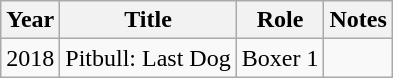<table class="wikitable sortable">
<tr>
<th>Year</th>
<th>Title</th>
<th>Role</th>
<th class = "unsortable">Notes</th>
</tr>
<tr>
<td>2018</td>
<td>Pitbull: Last Dog</td>
<td>Boxer 1</td>
<td></td>
</tr>
</table>
